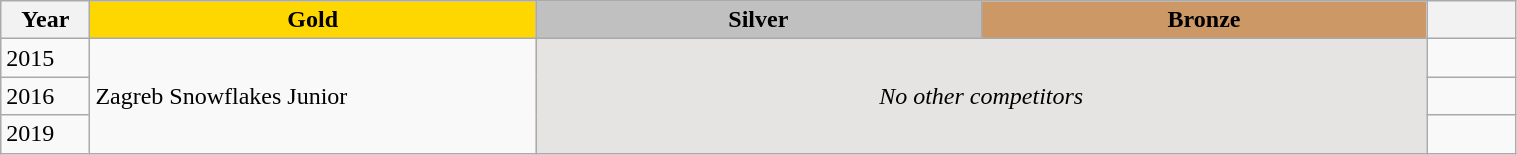<table class="wikitable unsortable" style="text-align:left; width:80%">
<tr>
<th scope="col" style="text-align:center; width:5%">Year</th>
<th scope="col" style="text-align:center; width:25%; background:gold">Gold</th>
<th scope="col" style="text-align:center; width:25%; background:silver">Silver</th>
<th scope="col" style="text-align:center; width:25%; background:#c96">Bronze</th>
<th scope="col" style="text-align:center; width:5%"></th>
</tr>
<tr>
<td>2015</td>
<td rowspan="3">Zagreb Snowflakes Junior</td>
<td colspan="2" rowspan="3" align="center" bgcolor="e5e4e2"><em>No other competitors</em></td>
<td></td>
</tr>
<tr>
<td>2016</td>
<td></td>
</tr>
<tr>
<td>2019</td>
<td></td>
</tr>
</table>
